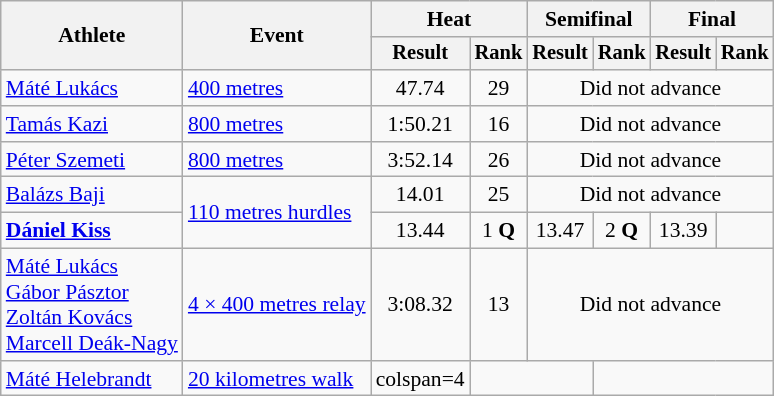<table class=wikitable style=font-size:90%>
<tr>
<th rowspan=2>Athlete</th>
<th rowspan=2>Event</th>
<th colspan=2>Heat</th>
<th colspan=2>Semifinal</th>
<th colspan=2>Final</th>
</tr>
<tr style=font-size:95%>
<th>Result</th>
<th>Rank</th>
<th>Result</th>
<th>Rank</th>
<th>Result</th>
<th>Rank</th>
</tr>
<tr align=center>
<td align=left><a href='#'>Máté Lukács</a></td>
<td align=left><a href='#'>400 metres</a></td>
<td>47.74</td>
<td>29</td>
<td colspan=4>Did not advance</td>
</tr>
<tr align=center>
<td align=left><a href='#'>Tamás Kazi</a></td>
<td align=left><a href='#'>800 metres</a></td>
<td>1:50.21</td>
<td>16</td>
<td colspan=4>Did not advance</td>
</tr>
<tr align=center>
<td align=left><a href='#'>Péter Szemeti</a></td>
<td align=left><a href='#'>800 metres</a></td>
<td>3:52.14</td>
<td>26</td>
<td colspan=4>Did not advance</td>
</tr>
<tr align=center>
<td align=left><a href='#'>Balázs Baji</a></td>
<td align=left rowspan=2><a href='#'>110 metres hurdles</a></td>
<td>14.01</td>
<td>25</td>
<td colspan=4>Did not advance</td>
</tr>
<tr align=center>
<td align=left><strong><a href='#'>Dániel Kiss</a></strong></td>
<td>13.44</td>
<td>1 <strong>Q</strong></td>
<td>13.47</td>
<td>2 <strong>Q</strong></td>
<td>13.39</td>
<td></td>
</tr>
<tr align=center>
<td align=left><a href='#'>Máté Lukács</a><br><a href='#'>Gábor Pásztor</a><br><a href='#'>Zoltán Kovács</a><br><a href='#'>Marcell Deák-Nagy</a></td>
<td align=left><a href='#'>4 × 400 metres relay</a></td>
<td>3:08.32</td>
<td>13</td>
<td colspan=4>Did not advance</td>
</tr>
<tr align=center>
<td align=left><a href='#'>Máté Helebrandt</a></td>
<td align=left rowspan=3><a href='#'>20 kilometres walk</a></td>
<td>colspan=4</td>
<td colspan=2></td>
</tr>
</table>
